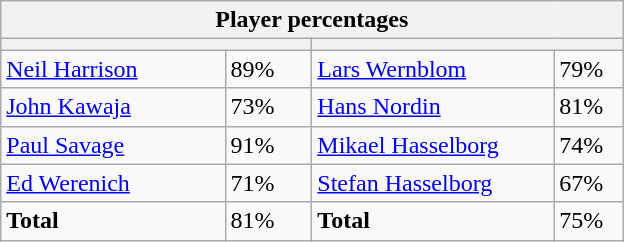<table class="wikitable">
<tr>
<th colspan="4" style="width:400px;">Player percentages</th>
</tr>
<tr>
<th colspan="2" style="width:200px;"></th>
<th colspan="2" style="width:200px;"></th>
</tr>
<tr>
<td><a href='#'>Neil Harrison</a></td>
<td>89%</td>
<td><a href='#'>Lars Wernblom</a></td>
<td>79%</td>
</tr>
<tr>
<td><a href='#'>John Kawaja</a></td>
<td>73%</td>
<td><a href='#'>Hans Nordin</a></td>
<td>81%</td>
</tr>
<tr>
<td><a href='#'>Paul Savage</a></td>
<td>91%</td>
<td><a href='#'>Mikael Hasselborg</a></td>
<td>74%</td>
</tr>
<tr>
<td><a href='#'>Ed Werenich</a></td>
<td>71%</td>
<td><a href='#'>Stefan Hasselborg</a></td>
<td>67%</td>
</tr>
<tr>
<td><strong>Total</strong></td>
<td>81%</td>
<td><strong>Total</strong></td>
<td>75%</td>
</tr>
</table>
